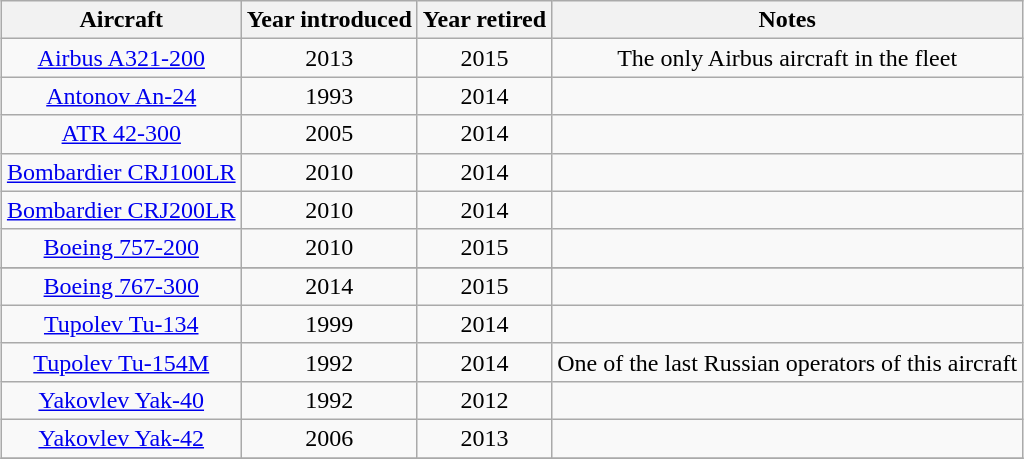<table class="wikitable" style="margin:1em auto; border-collapse:collapse;text-align:center">
<tr>
<th>Aircraft</th>
<th>Year introduced</th>
<th>Year retired</th>
<th>Notes</th>
</tr>
<tr>
<td><a href='#'>Airbus A321-200</a></td>
<td>2013</td>
<td>2015</td>
<td>The only Airbus aircraft in the fleet</td>
</tr>
<tr>
<td><a href='#'>Antonov An-24</a></td>
<td>1993</td>
<td>2014</td>
<td></td>
</tr>
<tr>
<td><a href='#'>ATR 42-300</a></td>
<td>2005</td>
<td>2014</td>
<td></td>
</tr>
<tr>
<td><a href='#'>Bombardier CRJ100LR</a></td>
<td>2010</td>
<td>2014</td>
<td></td>
</tr>
<tr>
<td><a href='#'>Bombardier CRJ200LR</a></td>
<td>2010</td>
<td>2014</td>
<td></td>
</tr>
<tr>
<td><a href='#'>Boeing 757-200</a></td>
<td>2010</td>
<td>2015</td>
<td></td>
</tr>
<tr>
</tr>
<tr>
<td><a href='#'>Boeing 767-300</a></td>
<td>2014</td>
<td>2015</td>
<td></td>
</tr>
<tr>
<td><a href='#'>Tupolev Tu-134</a></td>
<td>1999</td>
<td>2014</td>
<td></td>
</tr>
<tr>
<td><a href='#'>Tupolev Tu-154M</a></td>
<td>1992</td>
<td>2014</td>
<td>One of the last Russian operators of this aircraft</td>
</tr>
<tr>
<td><a href='#'>Yakovlev Yak-40</a></td>
<td>1992</td>
<td>2012</td>
<td></td>
</tr>
<tr>
<td><a href='#'>Yakovlev Yak-42</a></td>
<td>2006</td>
<td>2013</td>
<td></td>
</tr>
<tr>
</tr>
</table>
